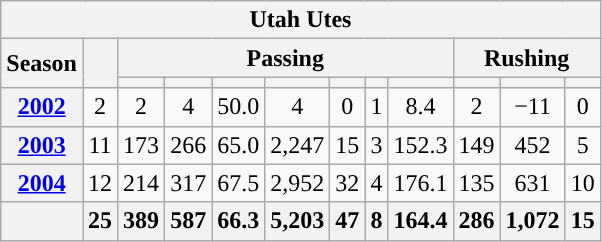<table class="wikitable" style="text-align:center;">
<tr>
<th colspan="12">Utah Utes</th>
</tr>
<tr>
<th rowspan="2">Season</th>
<th rowspan="2"></th>
<th colspan="7">Passing</th>
<th colspan="3">Rushing</th>
</tr>
<tr>
<th></th>
<th></th>
<th></th>
<th></th>
<th></th>
<th></th>
<th></th>
<th></th>
<th></th>
<th></th>
</tr>
<tr>
<th><a href='#'>2002</a></th>
<td>2</td>
<td>2</td>
<td>4</td>
<td>50.0</td>
<td>4</td>
<td>0</td>
<td>1</td>
<td>8.4</td>
<td>2</td>
<td>−11</td>
<td>0</td>
</tr>
<tr>
<th><a href='#'>2003</a></th>
<td>11</td>
<td>173</td>
<td>266</td>
<td>65.0</td>
<td>2,247</td>
<td>15</td>
<td>3</td>
<td>152.3</td>
<td>149</td>
<td>452</td>
<td>5</td>
</tr>
<tr>
<th><a href='#'>2004</a></th>
<td>12</td>
<td>214</td>
<td>317</td>
<td>67.5</td>
<td>2,952</td>
<td>32</td>
<td>4</td>
<td>176.1</td>
<td>135</td>
<td>631</td>
<td>10</td>
</tr>
<tr>
<th></th>
<th>25</th>
<th>389</th>
<th>587</th>
<th>66.3</th>
<th>5,203</th>
<th>47</th>
<th>8</th>
<th>164.4</th>
<th>286</th>
<th>1,072</th>
<th>15</th>
</tr>
</table>
